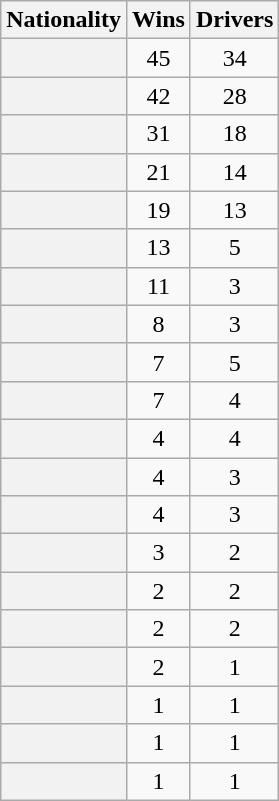<table class="sortable wikitable plainrowheaders" style="text-align:center">
<tr>
<th scope=col>Nationality</th>
<th scope=col data-sort-type=number>Wins</th>
<th scope=col data-sort-type=number>Drivers</th>
</tr>
<tr>
<th scope="row"></th>
<td>45</td>
<td>34</td>
</tr>
<tr>
<th scope="row"></th>
<td>42</td>
<td>28</td>
</tr>
<tr>
<th scope=row></th>
<td>31</td>
<td>18</td>
</tr>
<tr>
<th scope=row></th>
<td>21</td>
<td>14</td>
</tr>
<tr>
<th scope=row></th>
<td>19</td>
<td>13</td>
</tr>
<tr>
<th scope=row></th>
<td>13</td>
<td>5</td>
</tr>
<tr>
<th scope=row></th>
<td>11</td>
<td>3</td>
</tr>
<tr>
<th scope=row></th>
<td>8</td>
<td>3</td>
</tr>
<tr>
<th scope=row></th>
<td>7</td>
<td>5</td>
</tr>
<tr>
<th scope=row></th>
<td>7</td>
<td>4</td>
</tr>
<tr>
<th scope="row"></th>
<td>4</td>
<td>4</td>
</tr>
<tr>
<th scope="row"></th>
<td>4</td>
<td>3</td>
</tr>
<tr>
<th scope="row"></th>
<td>4</td>
<td>3</td>
</tr>
<tr>
<th scope=row></th>
<td>3</td>
<td>2</td>
</tr>
<tr>
<th scope="row"></th>
<td>2</td>
<td>2</td>
</tr>
<tr>
<th scope="row"></th>
<td>2</td>
<td>2</td>
</tr>
<tr>
<th scope=row></th>
<td>2</td>
<td>1</td>
</tr>
<tr>
<th scope=row></th>
<td>1</td>
<td>1</td>
</tr>
<tr>
<th scope=row></th>
<td>1</td>
<td>1</td>
</tr>
<tr>
<th scope=row></th>
<td>1</td>
<td>1</td>
</tr>
</table>
